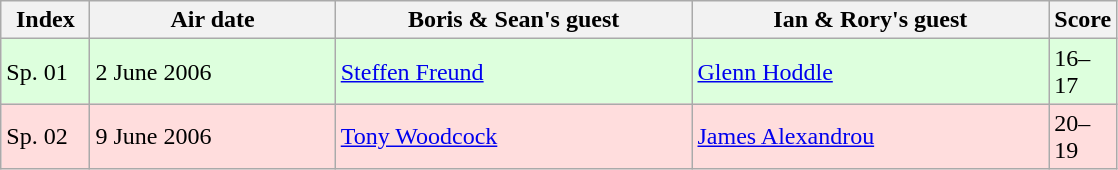<table class="wikitable" style="width:745px;">
<tr>
<th style="width:8%;">Index</th>
<th style="width:22%;">Air date</th>
<th style="width:32%;">Boris & Sean's guest</th>
<th style="width:32%;">Ian & Rory's guest</th>
<th style="width:7%;">Score</th>
</tr>
<tr style="background:#dfd;">
<td>Sp. 01</td>
<td>2 June 2006 </td>
<td><a href='#'>Steffen Freund</a></td>
<td><a href='#'>Glenn Hoddle</a></td>
<td>16–17</td>
</tr>
<tr style="background:#fdd;">
<td>Sp. 02</td>
<td>9 June 2006 </td>
<td><a href='#'>Tony Woodcock</a></td>
<td><a href='#'>James Alexandrou</a></td>
<td>20–19</td>
</tr>
</table>
